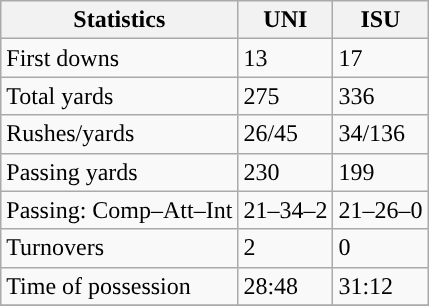<table class="wikitable" style="float: left;">
<tr>
<th>Statistics</th>
<th>UNI</th>
<th>ISU</th>
</tr>
<tr>
<td>First downs</td>
<td>13</td>
<td>17</td>
</tr>
<tr>
<td>Total yards</td>
<td>275</td>
<td>336</td>
</tr>
<tr>
<td>Rushes/yards</td>
<td>26/45</td>
<td>34/136</td>
</tr>
<tr>
<td>Passing yards</td>
<td>230</td>
<td>199</td>
</tr>
<tr>
<td>Passing: Comp–Att–Int</td>
<td>21–34–2</td>
<td>21–26–0</td>
</tr>
<tr>
<td>Turnovers</td>
<td>2</td>
<td>0</td>
</tr>
<tr>
<td>Time of possession</td>
<td>28:48</td>
<td>31:12</td>
</tr>
<tr>
</tr>
</table>
